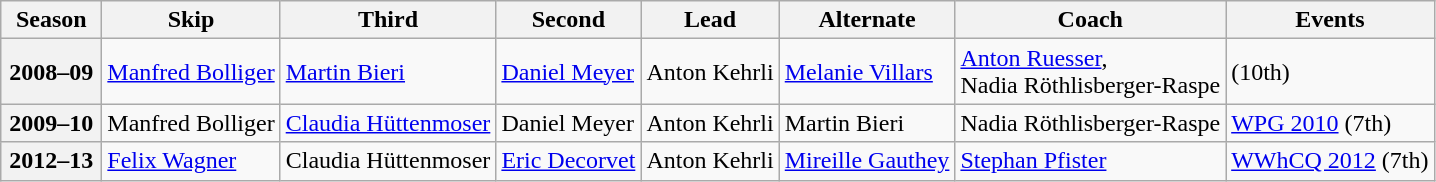<table class="wikitable">
<tr>
<th scope="col" width=60>Season</th>
<th scope="col">Skip</th>
<th scope="col">Third</th>
<th scope="col">Second</th>
<th scope="col">Lead</th>
<th scope="col">Alternate</th>
<th scope="col">Coach</th>
<th scope="col">Events</th>
</tr>
<tr>
<th scope="row">2008–09</th>
<td><a href='#'>Manfred Bolliger</a></td>
<td><a href='#'>Martin Bieri</a></td>
<td><a href='#'>Daniel Meyer</a></td>
<td>Anton Kehrli</td>
<td><a href='#'>Melanie Villars</a></td>
<td><a href='#'>Anton Ruesser</a>,<br>Nadia Röthlisberger-Raspe</td>
<td> (10th)</td>
</tr>
<tr>
<th scope="row">2009–10</th>
<td>Manfred Bolliger</td>
<td><a href='#'>Claudia Hüttenmoser</a></td>
<td>Daniel Meyer</td>
<td>Anton Kehrli</td>
<td>Martin Bieri</td>
<td>Nadia Röthlisberger-Raspe</td>
<td><a href='#'>WPG 2010</a> (7th)</td>
</tr>
<tr>
<th scope="row">2012–13</th>
<td><a href='#'>Felix Wagner</a></td>
<td>Claudia Hüttenmoser</td>
<td><a href='#'>Eric Decorvet</a></td>
<td>Anton Kehrli</td>
<td><a href='#'>Mireille Gauthey</a></td>
<td><a href='#'>Stephan Pfister</a></td>
<td><a href='#'>WWhCQ 2012</a> (7th)</td>
</tr>
</table>
